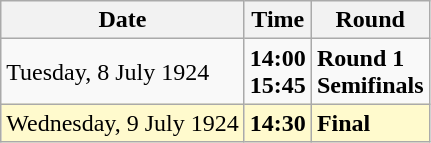<table class="wikitable">
<tr>
<th>Date</th>
<th>Time</th>
<th>Round</th>
</tr>
<tr>
<td>Tuesday, 8 July 1924</td>
<td><strong>14:00</strong><br><strong>15:45</strong></td>
<td><strong>Round 1</strong><br><strong>Semifinals</strong></td>
</tr>
<tr style=background:lemonchiffon>
<td>Wednesday, 9 July 1924</td>
<td><strong>14:30</strong></td>
<td><strong>Final</strong></td>
</tr>
</table>
